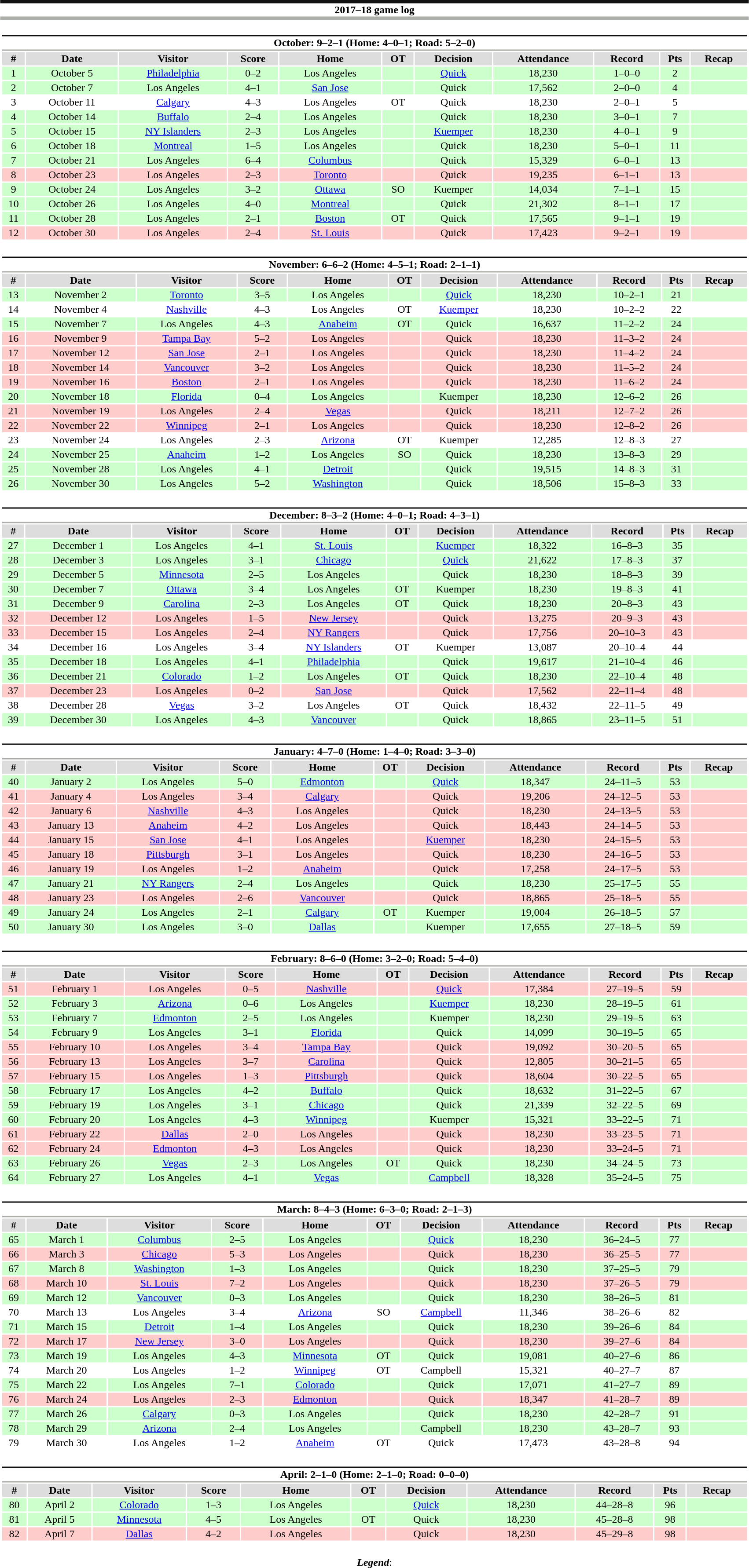<table class="toccolours" style="width:90%; clear:both; margin:1.5em auto; text-align:center;">
<tr>
<th colspan="11" style="background:#fff; border-top:#111 5px solid; border-bottom:#acaea9 5px solid;">2017–18 game log</th>
</tr>
<tr>
<td colspan=11><br><table class="toccolours collapsible collapsed" style="width:100%;">
<tr>
<th colspan="11" style="background:#fff; border-top:#111 2px solid; border-bottom:#acaea9 2px solid;">October: 9–2–1 (Home: 4–0–1; Road: 5–2–0)</th>
</tr>
<tr style="background:#ddd;">
<th>#</th>
<th>Date</th>
<th>Visitor</th>
<th>Score</th>
<th>Home</th>
<th>OT</th>
<th>Decision</th>
<th>Attendance</th>
<th>Record</th>
<th>Pts</th>
<th>Recap</th>
</tr>
<tr style="background:#cfc;">
<td>1</td>
<td>October 5</td>
<td><a href='#'>Philadelphia</a></td>
<td>0–2</td>
<td>Los Angeles</td>
<td></td>
<td><a href='#'>Quick</a></td>
<td>18,230</td>
<td>1–0–0</td>
<td>2</td>
<td></td>
</tr>
<tr style="background:#cfc;">
<td>2</td>
<td>October 7</td>
<td>Los Angeles</td>
<td>4–1</td>
<td><a href='#'>San Jose</a></td>
<td></td>
<td>Quick</td>
<td>17,562</td>
<td>2–0–0</td>
<td>4</td>
<td></td>
</tr>
<tr style="background:#fff;">
<td>3</td>
<td>October 11</td>
<td><a href='#'>Calgary</a></td>
<td>4–3</td>
<td>Los Angeles</td>
<td>OT</td>
<td>Quick</td>
<td>18,230</td>
<td>2–0–1</td>
<td>5</td>
<td></td>
</tr>
<tr style="background:#cfc;">
<td>4</td>
<td>October 14</td>
<td><a href='#'>Buffalo</a></td>
<td>2–4</td>
<td>Los Angeles</td>
<td></td>
<td>Quick</td>
<td>18,230</td>
<td>3–0–1</td>
<td>7</td>
<td></td>
</tr>
<tr style="background:#cfc;">
<td>5</td>
<td>October 15</td>
<td><a href='#'>NY Islanders</a></td>
<td>2–3</td>
<td>Los Angeles</td>
<td></td>
<td><a href='#'>Kuemper</a></td>
<td>18,230</td>
<td>4–0–1</td>
<td>9</td>
<td></td>
</tr>
<tr style="background:#cfc;">
<td>6</td>
<td>October 18</td>
<td><a href='#'>Montreal</a></td>
<td>1–5</td>
<td>Los Angeles</td>
<td></td>
<td>Quick</td>
<td>18,230</td>
<td>5–0–1</td>
<td>11</td>
<td></td>
</tr>
<tr style="background:#cfc;">
<td>7</td>
<td>October 21</td>
<td>Los Angeles</td>
<td>6–4</td>
<td><a href='#'>Columbus</a></td>
<td></td>
<td>Quick</td>
<td>15,329</td>
<td>6–0–1</td>
<td>13</td>
<td></td>
</tr>
<tr style="background:#fcc;">
<td>8</td>
<td>October 23</td>
<td>Los Angeles</td>
<td>2–3</td>
<td><a href='#'>Toronto</a></td>
<td></td>
<td>Quick</td>
<td>19,235</td>
<td>6–1–1</td>
<td>13</td>
<td></td>
</tr>
<tr style="background:#cfc;">
<td>9</td>
<td>October 24</td>
<td>Los Angeles</td>
<td>3–2</td>
<td><a href='#'>Ottawa</a></td>
<td>SO</td>
<td>Kuemper</td>
<td>14,034</td>
<td>7–1–1</td>
<td>15</td>
<td></td>
</tr>
<tr style="background:#cfc;">
<td>10</td>
<td>October 26</td>
<td>Los Angeles</td>
<td>4–0</td>
<td><a href='#'>Montreal</a></td>
<td></td>
<td>Quick</td>
<td>21,302</td>
<td>8–1–1</td>
<td>17</td>
<td></td>
</tr>
<tr style="background:#cfc;">
<td>11</td>
<td>October 28</td>
<td>Los Angeles</td>
<td>2–1</td>
<td><a href='#'>Boston</a></td>
<td>OT</td>
<td>Quick</td>
<td>17,565</td>
<td>9–1–1</td>
<td>19</td>
<td></td>
</tr>
<tr style="background:#fcc;">
<td>12</td>
<td>October 30</td>
<td>Los Angeles</td>
<td>2–4</td>
<td><a href='#'>St. Louis</a></td>
<td></td>
<td>Quick</td>
<td>17,423</td>
<td>9–2–1</td>
<td>19</td>
<td></td>
</tr>
</table>
</td>
</tr>
<tr>
<td colspan=11><br><table class="toccolours collapsible collapsed" style="width:100%;">
<tr>
<th colspan="11" style="background:#fff; border-top:#111 2px solid; border-bottom:#acaea9 2px solid;">November: 6–6–2 (Home: 4–5–1; Road: 2–1–1)</th>
</tr>
<tr style="background:#ddd;">
<th>#</th>
<th>Date</th>
<th>Visitor</th>
<th>Score</th>
<th>Home</th>
<th>OT</th>
<th>Decision</th>
<th>Attendance</th>
<th>Record</th>
<th>Pts</th>
<th>Recap</th>
</tr>
<tr style="background:#cfc;">
<td>13</td>
<td>November 2</td>
<td><a href='#'>Toronto</a></td>
<td>3–5</td>
<td>Los Angeles</td>
<td></td>
<td><a href='#'>Quick</a></td>
<td>18,230</td>
<td>10–2–1</td>
<td>21</td>
<td></td>
</tr>
<tr style="background:#fff;">
<td>14</td>
<td>November 4</td>
<td><a href='#'>Nashville</a></td>
<td>4–3</td>
<td>Los Angeles</td>
<td>OT</td>
<td><a href='#'>Kuemper</a></td>
<td>18,230</td>
<td>10–2–2</td>
<td>22</td>
<td></td>
</tr>
<tr style="background:#cfc;">
<td>15</td>
<td>November 7</td>
<td>Los Angeles</td>
<td>4–3</td>
<td><a href='#'>Anaheim</a></td>
<td>OT</td>
<td>Quick</td>
<td>16,637</td>
<td>11–2–2</td>
<td>24</td>
<td></td>
</tr>
<tr style="background:#fcc;">
<td>16</td>
<td>November 9</td>
<td><a href='#'>Tampa Bay</a></td>
<td>5–2</td>
<td>Los Angeles</td>
<td></td>
<td>Quick</td>
<td>18,230</td>
<td>11–3–2</td>
<td>24</td>
<td></td>
</tr>
<tr style="background:#fcc;">
<td>17</td>
<td>November 12</td>
<td><a href='#'>San Jose</a></td>
<td>2–1</td>
<td>Los Angeles</td>
<td></td>
<td>Quick</td>
<td>18,230</td>
<td>11–4–2</td>
<td>24</td>
<td></td>
</tr>
<tr style="background:#fcc;">
<td>18</td>
<td>November 14</td>
<td><a href='#'>Vancouver</a></td>
<td>3–2</td>
<td>Los Angeles</td>
<td></td>
<td>Quick</td>
<td>18,230</td>
<td>11–5–2</td>
<td>24</td>
<td></td>
</tr>
<tr style="background:#fcc;">
<td>19</td>
<td>November 16</td>
<td><a href='#'>Boston</a></td>
<td>2–1</td>
<td>Los Angeles</td>
<td></td>
<td>Quick</td>
<td>18,230</td>
<td>11–6–2</td>
<td>24</td>
<td></td>
</tr>
<tr style="background:#cfc;">
<td>20</td>
<td>November 18</td>
<td><a href='#'>Florida</a></td>
<td>0–4</td>
<td>Los Angeles</td>
<td></td>
<td>Kuemper</td>
<td>18,230</td>
<td>12–6–2</td>
<td>26</td>
<td></td>
</tr>
<tr style="background:#fcc;">
<td>21</td>
<td>November 19</td>
<td>Los Angeles</td>
<td>2–4</td>
<td><a href='#'>Vegas</a></td>
<td></td>
<td>Quick</td>
<td>18,211</td>
<td>12–7–2</td>
<td>26</td>
<td></td>
</tr>
<tr style="background:#fcc;">
<td>22</td>
<td>November 22</td>
<td><a href='#'>Winnipeg</a></td>
<td>2–1</td>
<td>Los Angeles</td>
<td></td>
<td>Quick</td>
<td>18,230</td>
<td>12–8–2</td>
<td>26</td>
<td></td>
</tr>
<tr style="background:#fff;">
<td>23</td>
<td>November 24</td>
<td>Los Angeles</td>
<td>2–3</td>
<td><a href='#'>Arizona</a></td>
<td>OT</td>
<td>Kuemper</td>
<td>12,285</td>
<td>12–8–3</td>
<td>27</td>
<td></td>
</tr>
<tr style="background:#cfc;">
<td>24</td>
<td>November 25</td>
<td><a href='#'>Anaheim</a></td>
<td>1–2</td>
<td>Los Angeles</td>
<td>SO</td>
<td>Quick</td>
<td>18,230</td>
<td>13–8–3</td>
<td>29</td>
<td></td>
</tr>
<tr style="background:#cfc;">
<td>25</td>
<td>November 28</td>
<td>Los Angeles</td>
<td>4–1</td>
<td><a href='#'>Detroit</a></td>
<td></td>
<td>Quick</td>
<td>19,515</td>
<td>14–8–3</td>
<td>31</td>
<td></td>
</tr>
<tr style="background:#cfc;">
<td>26</td>
<td>November 30</td>
<td>Los Angeles</td>
<td>5–2</td>
<td><a href='#'>Washington</a></td>
<td></td>
<td>Quick</td>
<td>18,506</td>
<td>15–8–3</td>
<td>33</td>
<td></td>
</tr>
</table>
</td>
</tr>
<tr>
<td colspan=11><br><table class="toccolours collapsible collapsed" style="width:100%;">
<tr>
<th colspan="11" style="background:#fff; border-top:#111 2px solid; border-bottom:#acaea9 2px solid;">December: 8–3–2 (Home: 4–0–1; Road: 4–3–1)</th>
</tr>
<tr style="background:#ddd;">
<th>#</th>
<th>Date</th>
<th>Visitor</th>
<th>Score</th>
<th>Home</th>
<th>OT</th>
<th>Decision</th>
<th>Attendance</th>
<th>Record</th>
<th>Pts</th>
<th>Recap</th>
</tr>
<tr style="background:#cfc;">
<td>27</td>
<td>December 1</td>
<td>Los Angeles</td>
<td>4–1</td>
<td><a href='#'>St. Louis</a></td>
<td></td>
<td><a href='#'>Kuemper</a></td>
<td>18,322</td>
<td>16–8–3</td>
<td>35</td>
<td></td>
</tr>
<tr style="background:#cfc;">
<td>28</td>
<td>December 3</td>
<td>Los Angeles</td>
<td>3–1</td>
<td><a href='#'>Chicago</a></td>
<td></td>
<td><a href='#'>Quick</a></td>
<td>21,622</td>
<td>17–8–3</td>
<td>37</td>
<td></td>
</tr>
<tr style="background:#cfc;">
<td>29</td>
<td>December 5</td>
<td><a href='#'>Minnesota</a></td>
<td>2–5</td>
<td>Los Angeles</td>
<td></td>
<td>Quick</td>
<td>18,230</td>
<td>18–8–3</td>
<td>39</td>
<td></td>
</tr>
<tr style="background:#cfc;">
<td>30</td>
<td>December 7</td>
<td><a href='#'>Ottawa</a></td>
<td>3–4</td>
<td>Los Angeles</td>
<td>OT</td>
<td>Kuemper</td>
<td>18,230</td>
<td>19–8–3</td>
<td>41</td>
<td></td>
</tr>
<tr style="background:#cfc;">
<td>31</td>
<td>December 9</td>
<td><a href='#'>Carolina</a></td>
<td>2–3</td>
<td>Los Angeles</td>
<td>OT</td>
<td>Quick</td>
<td>18,230</td>
<td>20–8–3</td>
<td>43</td>
<td></td>
</tr>
<tr style="background:#fcc;">
<td>32</td>
<td>December 12</td>
<td>Los Angeles</td>
<td>1–5</td>
<td><a href='#'>New Jersey</a></td>
<td></td>
<td>Quick</td>
<td>13,275</td>
<td>20–9–3</td>
<td>43</td>
<td></td>
</tr>
<tr style="background:#fcc;">
<td>33</td>
<td>December 15</td>
<td>Los Angeles</td>
<td>2–4</td>
<td><a href='#'>NY Rangers</a></td>
<td></td>
<td>Quick</td>
<td>17,756</td>
<td>20–10–3</td>
<td>43</td>
<td></td>
</tr>
<tr style="background:#fff;">
<td>34</td>
<td>December 16</td>
<td>Los Angeles</td>
<td>3–4</td>
<td><a href='#'>NY Islanders</a></td>
<td>OT</td>
<td>Kuemper</td>
<td>13,087</td>
<td>20–10–4</td>
<td>44</td>
<td></td>
</tr>
<tr style="background:#cfc;">
<td>35</td>
<td>December 18</td>
<td>Los Angeles</td>
<td>4–1</td>
<td><a href='#'>Philadelphia</a></td>
<td></td>
<td>Quick</td>
<td>19,617</td>
<td>21–10–4</td>
<td>46</td>
<td></td>
</tr>
<tr style="background:#cfc;">
<td>36</td>
<td>December 21</td>
<td><a href='#'>Colorado</a></td>
<td>1–2</td>
<td>Los Angeles</td>
<td>OT</td>
<td>Quick</td>
<td>18,230</td>
<td>22–10–4</td>
<td>48</td>
<td></td>
</tr>
<tr style="background:#fcc;">
<td>37</td>
<td>December 23</td>
<td>Los Angeles</td>
<td>0–2</td>
<td><a href='#'>San Jose</a></td>
<td></td>
<td>Quick</td>
<td>17,562</td>
<td>22–11–4</td>
<td>48</td>
<td></td>
</tr>
<tr style="background:#fff;">
<td>38</td>
<td>December 28</td>
<td><a href='#'>Vegas</a></td>
<td>3–2</td>
<td>Los Angeles</td>
<td>OT</td>
<td>Quick</td>
<td>18,432</td>
<td>22–11–5</td>
<td>49</td>
<td></td>
</tr>
<tr style="background:#cfc;">
<td>39</td>
<td>December 30</td>
<td>Los Angeles</td>
<td>4–3</td>
<td><a href='#'>Vancouver</a></td>
<td></td>
<td>Quick</td>
<td>18,865</td>
<td>23–11–5</td>
<td>51</td>
<td></td>
</tr>
</table>
</td>
</tr>
<tr>
<td colspan=11><br><table class="toccolours collapsible collapsed" style="width:100%;">
<tr>
<th colspan="11" style="background:#fff; border-top:#111 2px solid; border-bottom:#acaea9 2px solid;">January: 4–7–0 (Home: 1–4–0; Road: 3–3–0)</th>
</tr>
<tr style="background:#ddd;">
<th>#</th>
<th>Date</th>
<th>Visitor</th>
<th>Score</th>
<th>Home</th>
<th>OT</th>
<th>Decision</th>
<th>Attendance</th>
<th>Record</th>
<th>Pts</th>
<th>Recap</th>
</tr>
<tr style="background:#cfc;">
<td>40</td>
<td>January 2</td>
<td>Los Angeles</td>
<td>5–0</td>
<td><a href='#'>Edmonton</a></td>
<td></td>
<td><a href='#'>Quick</a></td>
<td>18,347</td>
<td>24–11–5</td>
<td>53</td>
<td></td>
</tr>
<tr style="background:#fcc;">
<td>41</td>
<td>January 4</td>
<td>Los Angeles</td>
<td>3–4</td>
<td><a href='#'>Calgary</a></td>
<td></td>
<td>Quick</td>
<td>19,206</td>
<td>24–12–5</td>
<td>53</td>
<td></td>
</tr>
<tr style="background:#fcc;">
<td>42</td>
<td>January 6</td>
<td><a href='#'>Nashville</a></td>
<td>4–3</td>
<td>Los Angeles</td>
<td></td>
<td>Quick</td>
<td>18,230</td>
<td>24–13–5</td>
<td>53</td>
<td></td>
</tr>
<tr style="background:#fcc;">
<td>43</td>
<td>January 13</td>
<td><a href='#'>Anaheim</a></td>
<td>4–2</td>
<td>Los Angeles</td>
<td></td>
<td>Quick</td>
<td>18,443</td>
<td>24–14–5</td>
<td>53</td>
<td></td>
</tr>
<tr style="background:#fcc;">
<td>44</td>
<td>January 15</td>
<td><a href='#'>San Jose</a></td>
<td>4–1</td>
<td>Los Angeles</td>
<td></td>
<td><a href='#'>Kuemper</a></td>
<td>18,230</td>
<td>24–15–5</td>
<td>53</td>
<td></td>
</tr>
<tr style="background:#fcc;">
<td>45</td>
<td>January 18</td>
<td><a href='#'>Pittsburgh</a></td>
<td>3–1</td>
<td>Los Angeles</td>
<td></td>
<td>Quick</td>
<td>18,230</td>
<td>24–16–5</td>
<td>53</td>
<td></td>
</tr>
<tr style="background:#fcc;">
<td>46</td>
<td>January 19</td>
<td>Los Angeles</td>
<td>1–2</td>
<td><a href='#'>Anaheim</a></td>
<td></td>
<td>Quick</td>
<td>17,258</td>
<td>24–17–5</td>
<td>53</td>
<td></td>
</tr>
<tr style="background:#cfc;">
<td>47</td>
<td>January 21</td>
<td><a href='#'>NY Rangers</a></td>
<td>2–4</td>
<td>Los Angeles</td>
<td></td>
<td>Quick</td>
<td>18,230</td>
<td>25–17–5</td>
<td>55</td>
<td></td>
</tr>
<tr style="background:#fcc;">
<td>48</td>
<td>January 23</td>
<td>Los Angeles</td>
<td>2–6</td>
<td><a href='#'>Vancouver</a></td>
<td></td>
<td>Quick</td>
<td>18,865</td>
<td>25–18–5</td>
<td>55</td>
<td></td>
</tr>
<tr style="background:#cfc;">
<td>49</td>
<td>January 24</td>
<td>Los Angeles</td>
<td>2–1</td>
<td><a href='#'>Calgary</a></td>
<td>OT</td>
<td>Kuemper</td>
<td>19,004</td>
<td>26–18–5</td>
<td>57</td>
<td></td>
</tr>
<tr style="background:#cfc;">
<td>50</td>
<td>January 30</td>
<td>Los Angeles</td>
<td>3–0</td>
<td><a href='#'>Dallas</a></td>
<td></td>
<td>Kuemper</td>
<td>17,655</td>
<td>27–18–5</td>
<td>59</td>
<td></td>
</tr>
</table>
</td>
</tr>
<tr>
<td colspan=11><br><table class="toccolours collapsible collapsed" style="width:100%;">
<tr>
<th colspan="11" style="background:#fff; border-top:#111 2px solid; border-bottom:#acaea9 2px solid;">February: 8–6–0 (Home: 3–2–0; Road: 5–4–0)</th>
</tr>
<tr style="background:#ddd;">
<th>#</th>
<th>Date</th>
<th>Visitor</th>
<th>Score</th>
<th>Home</th>
<th>OT</th>
<th>Decision</th>
<th>Attendance</th>
<th>Record</th>
<th>Pts</th>
<th>Recap</th>
</tr>
<tr style="background:#fcc;">
<td>51</td>
<td>February 1</td>
<td>Los Angeles</td>
<td>0–5</td>
<td><a href='#'>Nashville</a></td>
<td></td>
<td><a href='#'>Quick</a></td>
<td>17,384</td>
<td>27–19–5</td>
<td>59</td>
<td></td>
</tr>
<tr style="background:#cfc;">
<td>52</td>
<td>February 3</td>
<td><a href='#'>Arizona</a></td>
<td>0–6</td>
<td>Los Angeles</td>
<td></td>
<td><a href='#'>Kuemper</a></td>
<td>18,230</td>
<td>28–19–5</td>
<td>61</td>
<td></td>
</tr>
<tr style="background:#cfc;">
<td>53</td>
<td>February 7</td>
<td><a href='#'>Edmonton</a></td>
<td>2–5</td>
<td>Los Angeles</td>
<td></td>
<td>Kuemper</td>
<td>18,230</td>
<td>29–19–5</td>
<td>63</td>
<td></td>
</tr>
<tr style="background:#cfc;">
<td>54</td>
<td>February 9</td>
<td>Los Angeles</td>
<td>3–1</td>
<td><a href='#'>Florida</a></td>
<td></td>
<td>Quick</td>
<td>14,099</td>
<td>30–19–5</td>
<td>65</td>
<td></td>
</tr>
<tr style="background:#fcc;">
<td>55</td>
<td>February 10</td>
<td>Los Angeles</td>
<td>3–4</td>
<td><a href='#'>Tampa Bay</a></td>
<td></td>
<td>Quick</td>
<td>19,092</td>
<td>30–20–5</td>
<td>65</td>
<td></td>
</tr>
<tr style="background:#fcc;">
<td>56</td>
<td>February 13</td>
<td>Los Angeles</td>
<td>3–7</td>
<td><a href='#'>Carolina</a></td>
<td></td>
<td>Quick</td>
<td>12,805</td>
<td>30–21–5</td>
<td>65</td>
<td></td>
</tr>
<tr style="background:#fcc;">
<td>57</td>
<td>February 15</td>
<td>Los Angeles</td>
<td>1–3</td>
<td><a href='#'>Pittsburgh</a></td>
<td></td>
<td>Quick</td>
<td>18,604</td>
<td>30–22–5</td>
<td>65</td>
<td></td>
</tr>
<tr style="background:#cfc;">
<td>58</td>
<td>February 17</td>
<td>Los Angeles</td>
<td>4–2</td>
<td><a href='#'>Buffalo</a></td>
<td></td>
<td>Quick</td>
<td>18,632</td>
<td>31–22–5</td>
<td>67</td>
<td></td>
</tr>
<tr style="background:#cfc;">
<td>59</td>
<td>February 19</td>
<td>Los Angeles</td>
<td>3–1</td>
<td><a href='#'>Chicago</a></td>
<td></td>
<td>Quick</td>
<td>21,339</td>
<td>32–22–5</td>
<td>69</td>
<td></td>
</tr>
<tr style="background:#cfc;">
<td>60</td>
<td>February 20</td>
<td>Los Angeles</td>
<td>4–3</td>
<td><a href='#'>Winnipeg</a></td>
<td></td>
<td>Kuemper</td>
<td>15,321</td>
<td>33–22–5</td>
<td>71</td>
<td></td>
</tr>
<tr style="background:#fcc;">
<td>61</td>
<td>February 22</td>
<td><a href='#'>Dallas</a></td>
<td>2–0</td>
<td>Los Angeles</td>
<td></td>
<td>Quick</td>
<td>18,230</td>
<td>33–23–5</td>
<td>71</td>
<td></td>
</tr>
<tr style="background:#fcc;">
<td>62</td>
<td>February 24</td>
<td><a href='#'>Edmonton</a></td>
<td>4–3</td>
<td>Los Angeles</td>
<td></td>
<td>Quick</td>
<td>18,230</td>
<td>33–24–5</td>
<td>71</td>
<td></td>
</tr>
<tr style="background:#cfc;">
<td>63</td>
<td>February 26</td>
<td><a href='#'>Vegas</a></td>
<td>2–3</td>
<td>Los Angeles</td>
<td>OT</td>
<td>Quick</td>
<td>18,230</td>
<td>34–24–5</td>
<td>73</td>
<td></td>
</tr>
<tr style="background:#cfc;">
<td>64</td>
<td>February 27</td>
<td>Los Angeles</td>
<td>4–1</td>
<td><a href='#'>Vegas</a></td>
<td></td>
<td><a href='#'>Campbell</a></td>
<td>18,328</td>
<td>35–24–5</td>
<td>75</td>
<td></td>
</tr>
</table>
</td>
</tr>
<tr>
<td colspan=11><br><table class="toccolours collapsible collapsed" style="width:100%;">
<tr>
<th colspan="11" style="background:#fff; border-top:#111 2px solid; border-bottom:#acaea9 2px solid;">March: 8–4–3 (Home: 6–3–0; Road: 2–1–3)</th>
</tr>
<tr style="background:#ddd;">
<th>#</th>
<th>Date</th>
<th>Visitor</th>
<th>Score</th>
<th>Home</th>
<th>OT</th>
<th>Decision</th>
<th>Attendance</th>
<th>Record</th>
<th>Pts</th>
<th>Recap</th>
</tr>
<tr style="background:#cfc;">
<td>65</td>
<td>March 1</td>
<td><a href='#'>Columbus</a></td>
<td>2–5</td>
<td>Los Angeles</td>
<td></td>
<td><a href='#'>Quick</a></td>
<td>18,230</td>
<td>36–24–5</td>
<td>77</td>
<td></td>
</tr>
<tr style="background:#fcc;">
<td>66</td>
<td>March 3</td>
<td><a href='#'>Chicago</a></td>
<td>5–3</td>
<td>Los Angeles</td>
<td></td>
<td>Quick</td>
<td>18,230</td>
<td>36–25–5</td>
<td>77</td>
<td></td>
</tr>
<tr style="background:#cfc;">
<td>67</td>
<td>March 8</td>
<td><a href='#'>Washington</a></td>
<td>1–3</td>
<td>Los Angeles</td>
<td></td>
<td>Quick</td>
<td>18,230</td>
<td>37–25–5</td>
<td>79</td>
<td></td>
</tr>
<tr style="background:#fcc;">
<td>68</td>
<td>March 10</td>
<td><a href='#'>St. Louis</a></td>
<td>7–2</td>
<td>Los Angeles</td>
<td></td>
<td>Quick</td>
<td>18,230</td>
<td>37–26–5</td>
<td>79</td>
<td></td>
</tr>
<tr style="background:#cfc;">
<td>69</td>
<td>March 12</td>
<td><a href='#'>Vancouver</a></td>
<td>0–3</td>
<td>Los Angeles</td>
<td></td>
<td>Quick</td>
<td>18,230</td>
<td>38–26–5</td>
<td>81</td>
<td></td>
</tr>
<tr style="background:#fff;">
<td>70</td>
<td>March 13</td>
<td>Los Angeles</td>
<td>3–4</td>
<td><a href='#'>Arizona</a></td>
<td>SO</td>
<td><a href='#'>Campbell</a></td>
<td>11,346</td>
<td>38–26–6</td>
<td>82</td>
<td></td>
</tr>
<tr style="background:#cfc;">
<td>71</td>
<td>March 15</td>
<td><a href='#'>Detroit</a></td>
<td>1–4</td>
<td>Los Angeles</td>
<td></td>
<td>Quick</td>
<td>18,230</td>
<td>39–26–6</td>
<td>84</td>
<td></td>
</tr>
<tr style="background:#fcc;">
<td>72</td>
<td>March 17</td>
<td><a href='#'>New Jersey</a></td>
<td>3–0</td>
<td>Los Angeles</td>
<td></td>
<td>Quick</td>
<td>18,230</td>
<td>39–27–6</td>
<td>84</td>
<td></td>
</tr>
<tr style="background:#cfc;">
<td>73</td>
<td>March 19</td>
<td>Los Angeles</td>
<td>4–3</td>
<td><a href='#'>Minnesota</a></td>
<td>OT</td>
<td>Quick</td>
<td>19,081</td>
<td>40–27–6</td>
<td>86</td>
<td></td>
</tr>
<tr style="background:#fff;">
<td>74</td>
<td>March 20</td>
<td>Los Angeles</td>
<td>1–2</td>
<td><a href='#'>Winnipeg</a></td>
<td>OT</td>
<td>Campbell</td>
<td>15,321</td>
<td>40–27–7</td>
<td>87</td>
<td></td>
</tr>
<tr style="background:#cfc;">
<td>75</td>
<td>March 22</td>
<td>Los Angeles</td>
<td>7–1</td>
<td><a href='#'>Colorado</a></td>
<td></td>
<td>Quick</td>
<td>17,071</td>
<td>41–27–7</td>
<td>89</td>
<td></td>
</tr>
<tr style="background:#fcc;">
<td>76</td>
<td>March 24</td>
<td>Los Angeles</td>
<td>2–3</td>
<td><a href='#'>Edmonton</a></td>
<td></td>
<td>Quick</td>
<td>18,347</td>
<td>41–28–7</td>
<td>89</td>
<td></td>
</tr>
<tr style="background:#cfc;">
<td>77</td>
<td>March 26</td>
<td><a href='#'>Calgary</a></td>
<td>0–3</td>
<td>Los Angeles</td>
<td></td>
<td>Quick</td>
<td>18,230</td>
<td>42–28–7</td>
<td>91</td>
<td></td>
</tr>
<tr style="background:#cfc;">
<td>78</td>
<td>March 29</td>
<td><a href='#'>Arizona</a></td>
<td>2–4</td>
<td>Los Angeles</td>
<td></td>
<td>Campbell</td>
<td>18,230</td>
<td>43–28–7</td>
<td>93</td>
<td></td>
</tr>
<tr style="background:#fff;">
<td>79</td>
<td>March 30</td>
<td>Los Angeles</td>
<td>1–2</td>
<td><a href='#'>Anaheim</a></td>
<td>OT</td>
<td>Quick</td>
<td>17,473</td>
<td>43–28–8</td>
<td>94</td>
<td></td>
</tr>
</table>
</td>
</tr>
<tr>
<td colspan=11><br><table class="toccolours collapsible collapsed" style="width:100%;">
<tr>
<th colspan="11" style="background:#fff; border-top:#111 2px solid; border-bottom:#acaea9 2px solid;">April: 2–1–0 (Home: 2–1–0; Road: 0–0–0)</th>
</tr>
<tr style="background:#ddd;">
<th>#</th>
<th>Date</th>
<th>Visitor</th>
<th>Score</th>
<th>Home</th>
<th>OT</th>
<th>Decision</th>
<th>Attendance</th>
<th>Record</th>
<th>Pts</th>
<th>Recap</th>
</tr>
<tr style="background:#cfc;">
<td>80</td>
<td>April 2</td>
<td><a href='#'>Colorado</a></td>
<td>1–3</td>
<td>Los Angeles</td>
<td></td>
<td><a href='#'>Quick</a></td>
<td>18,230</td>
<td>44–28–8</td>
<td>96</td>
<td></td>
</tr>
<tr style="background:#cfc;">
<td>81</td>
<td>April 5</td>
<td><a href='#'>Minnesota</a></td>
<td>4–5</td>
<td>Los Angeles</td>
<td>OT</td>
<td>Quick</td>
<td>18,230</td>
<td>45–28–8</td>
<td>98</td>
<td></td>
</tr>
<tr style="background:#fcc;">
<td>82</td>
<td>April 7</td>
<td><a href='#'>Dallas</a></td>
<td>4–2</td>
<td>Los Angeles</td>
<td></td>
<td>Quick</td>
<td>18,230</td>
<td>45–29–8</td>
<td>98</td>
<td></td>
</tr>
</table>
</td>
</tr>
<tr>
<td colspan="11" style="text-align:center;"><br><strong><em>Legend</em></strong>:


</td>
</tr>
</table>
